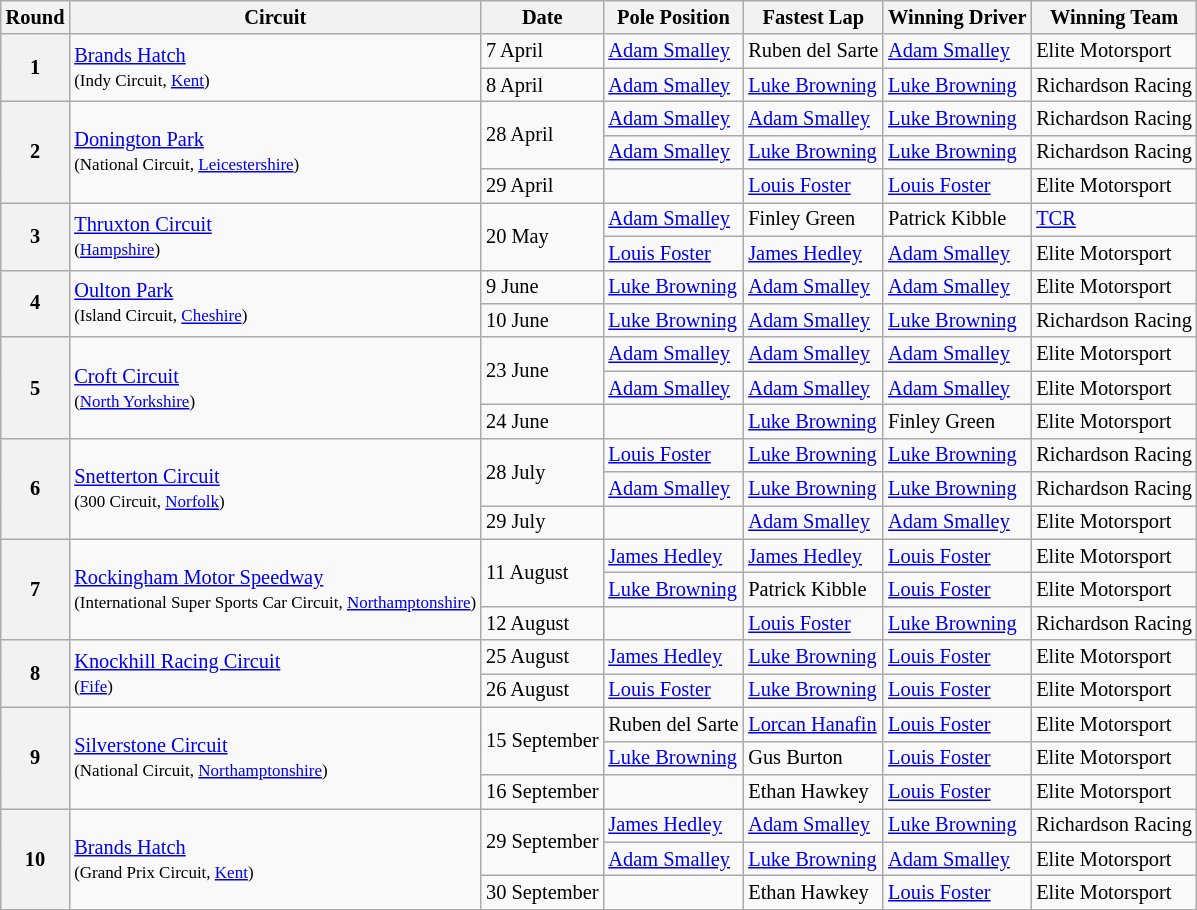<table class="wikitable" style="font-size: 85%">
<tr>
<th>Round</th>
<th>Circuit</th>
<th>Date</th>
<th>Pole Position</th>
<th>Fastest Lap</th>
<th>Winning Driver</th>
<th>Winning Team</th>
</tr>
<tr>
<th rowspan=2>1</th>
<td rowspan=2><a href='#'>Brands Hatch</a><br><small>(Indy Circuit, <a href='#'>Kent</a>)</small></td>
<td>7 April</td>
<td> <a href='#'>Adam Smalley</a></td>
<td> Ruben del Sarte</td>
<td> <a href='#'>Adam Smalley</a></td>
<td>Elite Motorsport</td>
</tr>
<tr>
<td>8 April</td>
<td> <a href='#'>Adam Smalley</a></td>
<td> <a href='#'>Luke Browning</a></td>
<td> <a href='#'>Luke Browning</a></td>
<td>Richardson Racing</td>
</tr>
<tr>
<th rowspan=3>2</th>
<td rowspan=3><a href='#'>Donington Park</a><br><small>(National Circuit, <a href='#'>Leicestershire</a>)</small></td>
<td rowspan=2>28 April</td>
<td> <a href='#'>Adam Smalley</a></td>
<td> <a href='#'>Adam Smalley</a></td>
<td> <a href='#'>Luke Browning</a></td>
<td>Richardson Racing</td>
</tr>
<tr>
<td> <a href='#'>Adam Smalley</a></td>
<td> <a href='#'>Luke Browning</a></td>
<td> <a href='#'>Luke Browning</a></td>
<td>Richardson Racing</td>
</tr>
<tr>
<td>29 April</td>
<td></td>
<td> <a href='#'>Louis Foster</a></td>
<td> <a href='#'>Louis Foster</a></td>
<td>Elite Motorsport</td>
</tr>
<tr>
<th rowspan=2>3</th>
<td rowspan=2><a href='#'>Thruxton Circuit</a><br><small>(<a href='#'>Hampshire</a>)</small></td>
<td rowspan=2>20 May</td>
<td> <a href='#'>Adam Smalley</a></td>
<td> Finley Green</td>
<td> Patrick Kibble</td>
<td><a href='#'>TCR</a></td>
</tr>
<tr>
<td> <a href='#'>Louis Foster</a></td>
<td> <a href='#'>James Hedley</a></td>
<td> <a href='#'>Adam Smalley</a></td>
<td>Elite Motorsport</td>
</tr>
<tr>
<th rowspan=2>4</th>
<td rowspan=2><a href='#'>Oulton Park</a><br><small>(Island Circuit, <a href='#'>Cheshire</a>)</small></td>
<td>9 June</td>
<td> <a href='#'>Luke Browning</a></td>
<td> <a href='#'>Adam Smalley</a></td>
<td> <a href='#'>Adam Smalley</a></td>
<td>Elite Motorsport</td>
</tr>
<tr>
<td>10 June</td>
<td> <a href='#'>Luke Browning</a></td>
<td> <a href='#'>Adam Smalley</a></td>
<td> <a href='#'>Luke Browning</a></td>
<td>Richardson Racing</td>
</tr>
<tr>
<th rowspan=3>5</th>
<td rowspan=3><a href='#'>Croft Circuit</a><br><small>(<a href='#'>North Yorkshire</a>)</small></td>
<td rowspan=2>23 June</td>
<td> <a href='#'>Adam Smalley</a></td>
<td> <a href='#'>Adam Smalley</a></td>
<td> <a href='#'>Adam Smalley</a></td>
<td>Elite Motorsport</td>
</tr>
<tr>
<td> <a href='#'>Adam Smalley</a></td>
<td> <a href='#'>Adam Smalley</a></td>
<td> <a href='#'>Adam Smalley</a></td>
<td>Elite Motorsport</td>
</tr>
<tr>
<td>24 June</td>
<td></td>
<td> <a href='#'>Luke Browning</a></td>
<td> Finley Green</td>
<td>Elite Motorsport</td>
</tr>
<tr>
<th rowspan=3>6</th>
<td rowspan=3><a href='#'>Snetterton Circuit</a><br><small>(300 Circuit, <a href='#'>Norfolk</a>)</small></td>
<td rowspan=2>28 July</td>
<td> <a href='#'>Louis Foster</a></td>
<td> <a href='#'>Luke Browning</a></td>
<td> <a href='#'>Luke Browning</a></td>
<td>Richardson Racing</td>
</tr>
<tr>
<td> <a href='#'>Adam Smalley</a></td>
<td> <a href='#'>Luke Browning</a></td>
<td> <a href='#'>Luke Browning</a></td>
<td>Richardson Racing</td>
</tr>
<tr>
<td>29 July</td>
<td></td>
<td> <a href='#'>Adam Smalley</a></td>
<td> <a href='#'>Adam Smalley</a></td>
<td>Elite Motorsport</td>
</tr>
<tr>
<th rowspan=3>7</th>
<td rowspan=3><a href='#'>Rockingham Motor Speedway</a><br><small>(International Super Sports Car Circuit, <a href='#'>Northamptonshire</a>)</small></td>
<td rowspan=2>11 August</td>
<td> <a href='#'>James Hedley</a></td>
<td> <a href='#'>James Hedley</a></td>
<td> <a href='#'>Louis Foster</a></td>
<td>Elite Motorsport</td>
</tr>
<tr>
<td> <a href='#'>Luke Browning</a></td>
<td> Patrick Kibble</td>
<td> <a href='#'>Louis Foster</a></td>
<td>Elite Motorsport</td>
</tr>
<tr>
<td>12 August</td>
<td></td>
<td> <a href='#'>Louis Foster</a></td>
<td> <a href='#'>Luke Browning</a></td>
<td>Richardson Racing</td>
</tr>
<tr>
<th rowspan=2>8</th>
<td rowspan=2><a href='#'>Knockhill Racing Circuit</a><br><small>(<a href='#'>Fife</a>)</small></td>
<td>25 August</td>
<td> <a href='#'>James Hedley</a></td>
<td> <a href='#'>Luke Browning</a></td>
<td> <a href='#'>Louis Foster</a></td>
<td>Elite Motorsport</td>
</tr>
<tr>
<td>26 August</td>
<td> <a href='#'>Louis Foster</a></td>
<td> <a href='#'>Luke Browning</a></td>
<td> <a href='#'>Louis Foster</a></td>
<td>Elite Motorsport</td>
</tr>
<tr>
<th rowspan=3>9</th>
<td rowspan=3><a href='#'>Silverstone Circuit</a><br><small>(National Circuit, <a href='#'>Northamptonshire</a>)</small></td>
<td rowspan=2>15 September</td>
<td> Ruben del Sarte</td>
<td> <a href='#'>Lorcan Hanafin</a></td>
<td> <a href='#'>Louis Foster</a></td>
<td>Elite Motorsport</td>
</tr>
<tr>
<td> <a href='#'>Luke Browning</a></td>
<td> Gus Burton</td>
<td> <a href='#'>Louis Foster</a></td>
<td>Elite Motorsport</td>
</tr>
<tr>
<td>16 September</td>
<td></td>
<td> Ethan Hawkey</td>
<td> <a href='#'>Louis Foster</a></td>
<td>Elite Motorsport</td>
</tr>
<tr>
<th rowspan=3>10</th>
<td rowspan=3><a href='#'>Brands Hatch</a><br><small>(Grand Prix Circuit, <a href='#'>Kent</a>)</small></td>
<td rowspan=2>29 September</td>
<td> <a href='#'>James Hedley</a></td>
<td> <a href='#'>Adam Smalley</a></td>
<td> <a href='#'>Luke Browning</a></td>
<td>Richardson Racing</td>
</tr>
<tr>
<td> <a href='#'>Adam Smalley</a></td>
<td> <a href='#'>Luke Browning</a></td>
<td> <a href='#'>Adam Smalley</a></td>
<td>Elite Motorsport</td>
</tr>
<tr>
<td>30 September</td>
<td></td>
<td> Ethan Hawkey</td>
<td> <a href='#'>Louis Foster</a></td>
<td>Elite Motorsport</td>
</tr>
</table>
